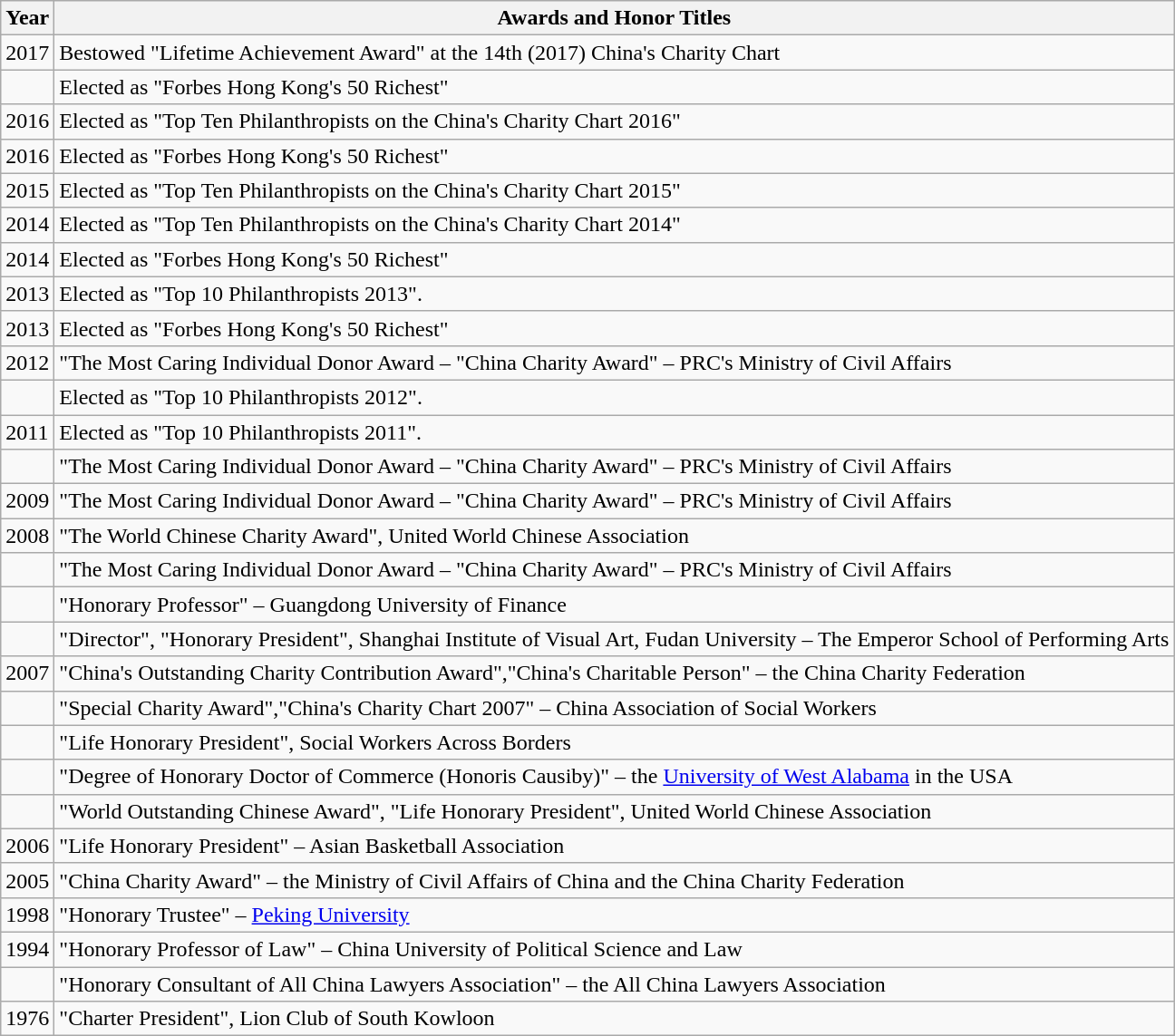<table class="wikitable">
<tr>
<th>Year</th>
<th>Awards and Honor Titles</th>
</tr>
<tr>
<td>2017</td>
<td>Bestowed "Lifetime Achievement Award" at the 14th (2017) China's Charity Chart</td>
</tr>
<tr>
<td></td>
<td>Elected as "Forbes Hong Kong's 50 Richest"</td>
</tr>
<tr>
<td>2016</td>
<td>Elected as "Top Ten Philanthropists on the China's Charity Chart 2016"</td>
</tr>
<tr>
<td>2016</td>
<td>Elected as "Forbes Hong Kong's 50 Richest"</td>
</tr>
<tr>
<td>2015</td>
<td>Elected as "Top Ten Philanthropists on the China's Charity Chart 2015"</td>
</tr>
<tr>
<td>2014</td>
<td>Elected as "Top Ten Philanthropists on the China's Charity Chart 2014"</td>
</tr>
<tr>
<td>2014</td>
<td>Elected as "Forbes Hong Kong's 50 Richest"</td>
</tr>
<tr>
<td>2013</td>
<td>Elected as "Top 10 Philanthropists 2013".</td>
</tr>
<tr>
<td>2013</td>
<td>Elected as "Forbes Hong Kong's 50 Richest"</td>
</tr>
<tr>
<td>2012</td>
<td>"The Most Caring Individual Donor Award – "China Charity Award" – PRC's Ministry of Civil Affairs</td>
</tr>
<tr>
<td></td>
<td>Elected as "Top 10 Philanthropists 2012".</td>
</tr>
<tr>
<td>2011</td>
<td>Elected as "Top 10 Philanthropists 2011".</td>
</tr>
<tr>
<td></td>
<td>"The Most Caring Individual Donor Award – "China Charity Award" – PRC's Ministry of Civil Affairs</td>
</tr>
<tr>
<td>2009</td>
<td>"The Most Caring Individual Donor Award – "China Charity Award" – PRC's Ministry of Civil Affairs</td>
</tr>
<tr>
<td>2008</td>
<td>"The World Chinese Charity Award", United World Chinese Association</td>
</tr>
<tr>
<td></td>
<td>"The Most Caring Individual Donor Award – "China Charity Award" – PRC's Ministry of Civil Affairs</td>
</tr>
<tr>
<td></td>
<td>"Honorary Professor" – Guangdong University of Finance</td>
</tr>
<tr>
<td></td>
<td>"Director", "Honorary President", Shanghai Institute of Visual Art, Fudan University – The Emperor School of Performing Arts</td>
</tr>
<tr>
<td>2007</td>
<td>"China's Outstanding Charity Contribution Award","China's Charitable Person" – the China Charity Federation</td>
</tr>
<tr>
<td></td>
<td>"Special Charity Award","China's Charity Chart 2007" – China Association of Social Workers</td>
</tr>
<tr>
<td></td>
<td>"Life Honorary President", Social Workers Across Borders</td>
</tr>
<tr>
<td></td>
<td>"Degree of Honorary Doctor of Commerce (Honoris Causiby)" – the <a href='#'>University of West Alabama</a> in the USA</td>
</tr>
<tr>
<td></td>
<td>"World Outstanding Chinese Award", "Life Honorary President", United World Chinese Association</td>
</tr>
<tr>
<td>2006</td>
<td>"Life Honorary President" – Asian Basketball Association</td>
</tr>
<tr>
<td>2005</td>
<td>"China Charity Award" – the Ministry of Civil Affairs of China and the China Charity Federation</td>
</tr>
<tr>
<td>1998</td>
<td>"Honorary Trustee" – <a href='#'>Peking University</a></td>
</tr>
<tr>
<td>1994</td>
<td>"Honorary Professor of Law" – China University of Political Science and Law</td>
</tr>
<tr>
<td></td>
<td>"Honorary Consultant of All China Lawyers Association" – the All China Lawyers Association</td>
</tr>
<tr>
<td>1976</td>
<td>"Charter President", Lion Club of South Kowloon</td>
</tr>
</table>
